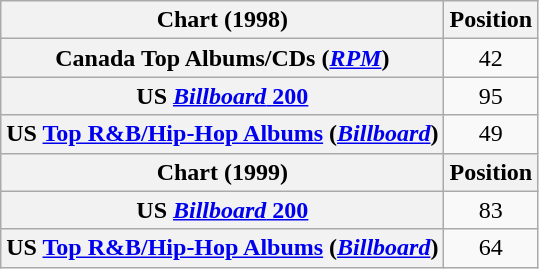<table class="wikitable sortable plainrowheaders">
<tr>
<th scope="col">Chart (1998)</th>
<th scope="col">Position</th>
</tr>
<tr>
<th scope="row">Canada Top Albums/CDs (<em><a href='#'>RPM</a></em>)</th>
<td style="text-align:center;">42</td>
</tr>
<tr>
<th scope="row">US <a href='#'><em>Billboard</em> 200</a></th>
<td style="text-align:center;">95</td>
</tr>
<tr>
<th scope="row">US <a href='#'>Top R&B/Hip-Hop Albums</a> (<em><a href='#'>Billboard</a></em>)</th>
<td style="text-align:center;">49</td>
</tr>
<tr>
<th scope="col">Chart (1999)</th>
<th scope="col">Position</th>
</tr>
<tr>
<th scope="row">US <a href='#'><em>Billboard</em> 200</a></th>
<td style="text-align:center;">83</td>
</tr>
<tr>
<th scope="row">US <a href='#'>Top R&B/Hip-Hop Albums</a> (<em><a href='#'>Billboard</a></em>)</th>
<td style="text-align:center;">64</td>
</tr>
</table>
